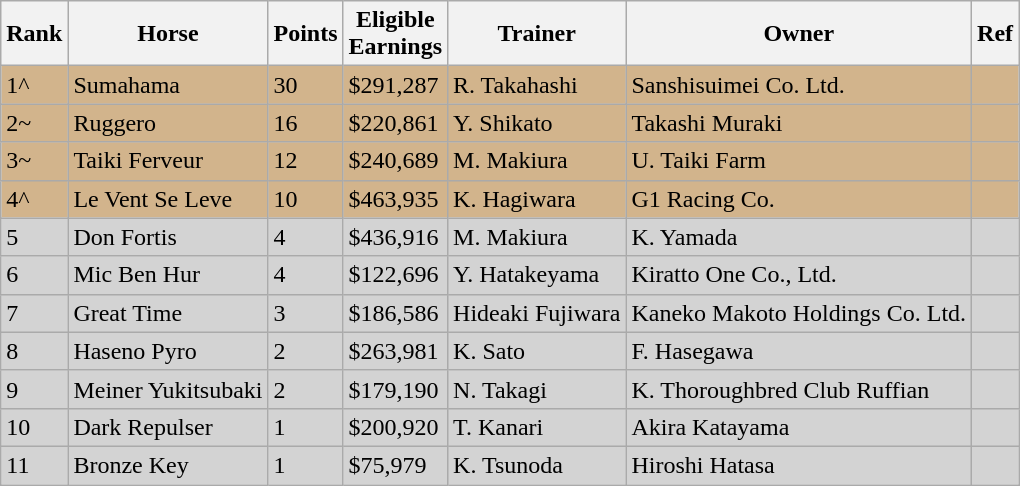<table class="wikitable">
<tr>
<th>Rank</th>
<th>Horse</th>
<th>Points</th>
<th>Eligible<br>Earnings</th>
<th>Trainer</th>
<th>Owner</th>
<th>Ref</th>
</tr>
<tr bgcolor="tan">
<td>1^</td>
<td>Sumahama</td>
<td>30</td>
<td>$291,287</td>
<td>R. Takahashi</td>
<td>Sanshisuimei Co. Ltd.</td>
<td></td>
</tr>
<tr bgcolor="tan">
<td>2~</td>
<td>Ruggero</td>
<td>16</td>
<td>$220,861</td>
<td>Y. Shikato</td>
<td>Takashi Muraki</td>
<td></td>
</tr>
<tr bgcolor="tan">
<td>3~</td>
<td>Taiki Ferveur</td>
<td>12</td>
<td>$240,689</td>
<td>M. Makiura</td>
<td>U. Taiki Farm</td>
<td></td>
</tr>
<tr bgcolor="tan">
<td>4^</td>
<td>Le Vent Se Leve</td>
<td>10</td>
<td>$463,935</td>
<td>K. Hagiwara</td>
<td>G1 Racing Co.</td>
<td></td>
</tr>
<tr bgcolor="lightgray">
<td>5</td>
<td>Don Fortis</td>
<td>4</td>
<td>$436,916</td>
<td>M. Makiura</td>
<td>K. Yamada</td>
<td></td>
</tr>
<tr bgcolor="lightgray">
<td>6</td>
<td>Mic Ben Hur</td>
<td>4</td>
<td>$122,696</td>
<td>Y. Hatakeyama</td>
<td>Kiratto One Co., Ltd.</td>
<td></td>
</tr>
<tr bgcolor="lightgray">
<td>7</td>
<td>Great Time</td>
<td>3</td>
<td>$186,586</td>
<td>Hideaki Fujiwara</td>
<td>Kaneko Makoto Holdings Co. Ltd.</td>
<td></td>
</tr>
<tr bgcolor="lightgray">
<td>8</td>
<td>Haseno Pyro</td>
<td>2</td>
<td>$263,981</td>
<td>K. Sato</td>
<td>F. Hasegawa</td>
<td></td>
</tr>
<tr bgcolor="lightgray">
<td>9</td>
<td>Meiner Yukitsubaki</td>
<td>2</td>
<td>$179,190</td>
<td>N. Takagi</td>
<td>K. Thoroughbred Club Ruffian</td>
<td></td>
</tr>
<tr bgcolor="lightgray">
<td>10</td>
<td>Dark Repulser</td>
<td>1</td>
<td>$200,920</td>
<td>T. Kanari</td>
<td>Akira Katayama</td>
<td></td>
</tr>
<tr bgcolor="lightgray">
<td>11</td>
<td>Bronze Key</td>
<td>1</td>
<td>$75,979</td>
<td>K. Tsunoda</td>
<td>Hiroshi Hatasa</td>
<td></td>
</tr>
</table>
